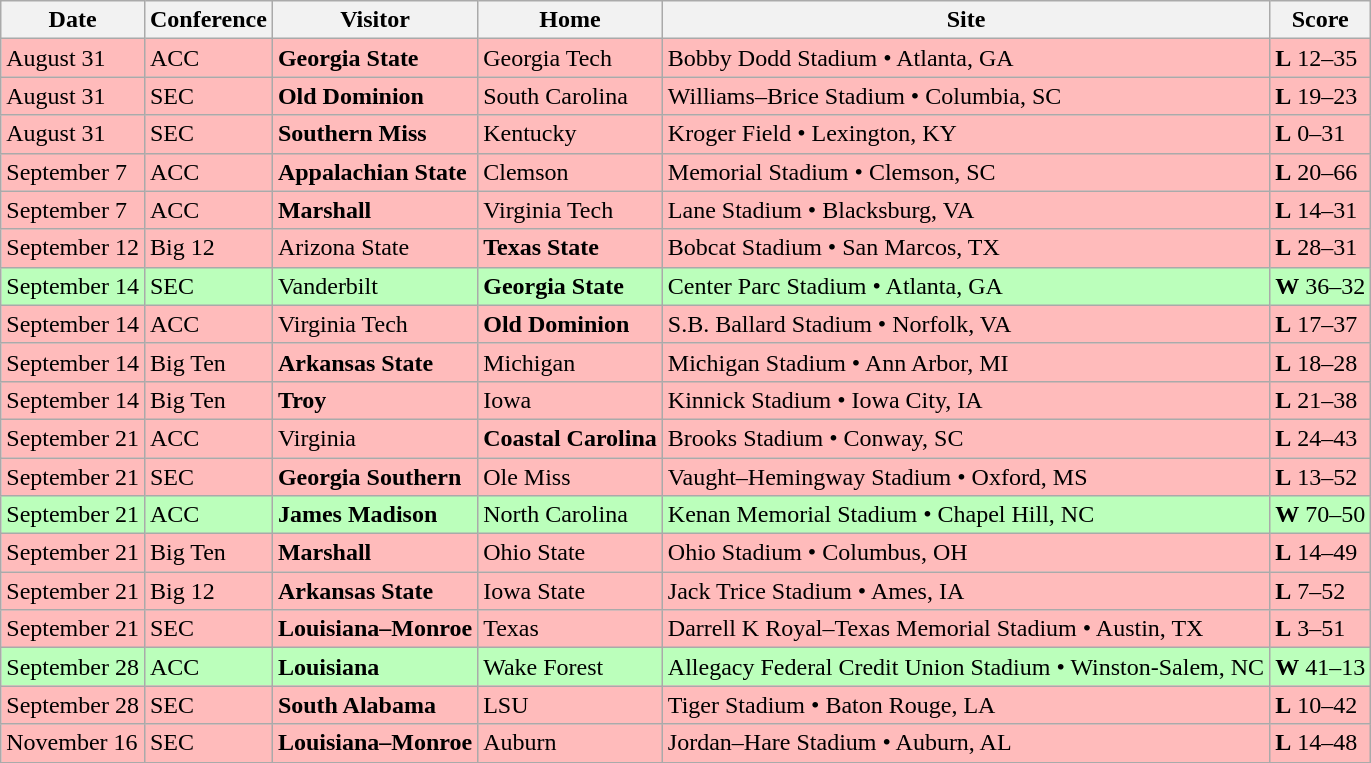<table class="wikitable">
<tr>
<th>Date</th>
<th>Conference</th>
<th>Visitor</th>
<th>Home</th>
<th>Site</th>
<th>Score</th>
</tr>
<tr style="background:#fbb;">
<td>August 31</td>
<td>ACC</td>
<td><strong>Georgia State</strong></td>
<td>Georgia Tech</td>
<td>Bobby Dodd Stadium • Atlanta, GA</td>
<td><strong>L</strong> 12–35</td>
</tr>
<tr style="background:#fbb;">
<td>August 31</td>
<td>SEC</td>
<td><strong>Old Dominion</strong></td>
<td>South Carolina</td>
<td>Williams–Brice Stadium • Columbia, SC</td>
<td><strong>L</strong> 19–23</td>
</tr>
<tr style="background:#fbb;">
<td>August 31</td>
<td>SEC</td>
<td><strong>Southern Miss</strong></td>
<td>Kentucky</td>
<td>Kroger Field • Lexington, KY</td>
<td><strong>L</strong> 0–31</td>
</tr>
<tr style="background:#fbb;">
<td>September 7</td>
<td>ACC</td>
<td><strong>Appalachian State</strong></td>
<td>Clemson</td>
<td>Memorial Stadium • Clemson, SC</td>
<td><strong>L</strong> 20–66</td>
</tr>
<tr style="background:#fbb;">
<td>September 7</td>
<td>ACC</td>
<td><strong>Marshall</strong></td>
<td>Virginia Tech</td>
<td>Lane Stadium • Blacksburg, VA</td>
<td><strong>L</strong> 14–31</td>
</tr>
<tr style="background:#fbb;">
<td>September 12</td>
<td>Big 12</td>
<td>Arizona State</td>
<td><strong>Texas State</strong></td>
<td>Bobcat Stadium • San Marcos, TX</td>
<td><strong>L</strong> 28–31</td>
</tr>
<tr style="background:#bfb;">
<td>September 14</td>
<td>SEC</td>
<td>Vanderbilt</td>
<td><strong>Georgia State</strong></td>
<td>Center Parc Stadium • Atlanta, GA</td>
<td><strong>W</strong> 36–32</td>
</tr>
<tr style="background:#fbb;">
<td>September 14</td>
<td>ACC</td>
<td>Virginia Tech</td>
<td><strong>Old Dominion</strong></td>
<td>S.B. Ballard Stadium • Norfolk, VA</td>
<td><strong>L</strong> 17–37</td>
</tr>
<tr style="background:#fbb;">
<td>September 14</td>
<td>Big Ten</td>
<td><strong>Arkansas State</strong></td>
<td>Michigan</td>
<td>Michigan Stadium • Ann Arbor, MI</td>
<td><strong>L</strong> 18–28</td>
</tr>
<tr style="background:#fbb;">
<td>September 14</td>
<td>Big Ten</td>
<td><strong>Troy</strong></td>
<td>Iowa</td>
<td>Kinnick Stadium • Iowa City, IA</td>
<td><strong>L</strong> 21–38</td>
</tr>
<tr style="background:#fbb;">
<td>September 21</td>
<td>ACC</td>
<td>Virginia</td>
<td><strong>Coastal Carolina</strong></td>
<td>Brooks Stadium • Conway, SC</td>
<td><strong>L</strong> 24–43</td>
</tr>
<tr style="background:#fbb;">
<td>September 21</td>
<td>SEC</td>
<td><strong>Georgia Southern</strong></td>
<td>Ole Miss</td>
<td>Vaught–Hemingway Stadium • Oxford, MS</td>
<td><strong>L</strong> 13–52</td>
</tr>
<tr style="background:#bfb;">
<td>September 21</td>
<td>ACC</td>
<td><strong>James Madison</strong></td>
<td>North Carolina</td>
<td>Kenan Memorial Stadium • Chapel Hill, NC</td>
<td><strong>W</strong> 70–50</td>
</tr>
<tr style="background:#fbb;">
<td>September 21</td>
<td>Big Ten</td>
<td><strong>Marshall</strong></td>
<td>Ohio State</td>
<td>Ohio Stadium • Columbus, OH</td>
<td><strong>L</strong> 14–49</td>
</tr>
<tr style="background:#fbb;">
<td>September 21</td>
<td>Big 12</td>
<td><strong>Arkansas State</strong></td>
<td>Iowa State</td>
<td>Jack Trice Stadium • Ames, IA</td>
<td><strong>L</strong> 7–52</td>
</tr>
<tr style="background:#fbb;">
<td>September 21</td>
<td>SEC</td>
<td><strong>Louisiana–Monroe</strong></td>
<td>Texas</td>
<td>Darrell K Royal–Texas Memorial Stadium • Austin, TX</td>
<td><strong>L</strong> 3–51</td>
</tr>
<tr style="background:#bfb;">
<td>September 28</td>
<td>ACC</td>
<td><strong>Louisiana</strong></td>
<td>Wake Forest</td>
<td>Allegacy Federal Credit Union Stadium • Winston-Salem, NC</td>
<td><strong>W</strong> 41–13</td>
</tr>
<tr style="background:#fbb;">
<td>September 28</td>
<td>SEC</td>
<td><strong>South Alabama</strong></td>
<td>LSU</td>
<td>Tiger Stadium • Baton Rouge, LA</td>
<td><strong>L</strong> 10–42</td>
</tr>
<tr style="background:#fbb;">
<td>November 16</td>
<td>SEC</td>
<td><strong>Louisiana–Monroe</strong></td>
<td>Auburn</td>
<td>Jordan–Hare Stadium • Auburn, AL</td>
<td><strong>L</strong> 14–48</td>
</tr>
<tr>
</tr>
</table>
